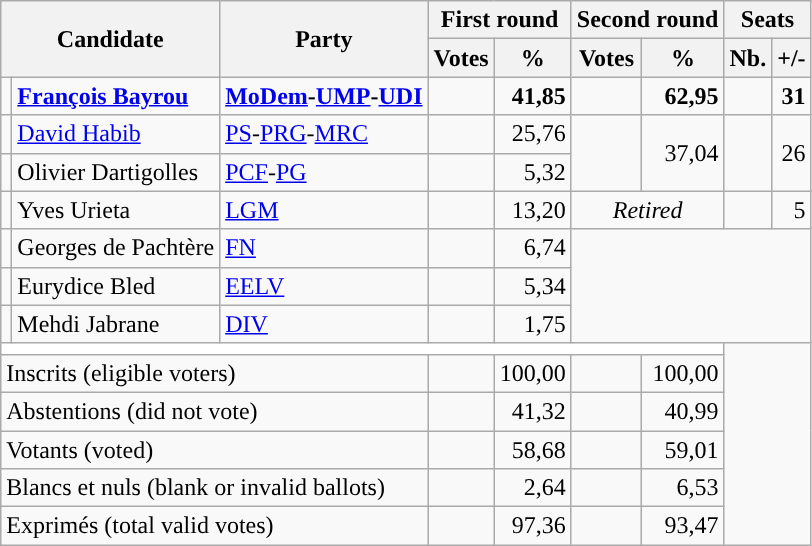<table class="wikitable centre">
<tr>
<th scope="col" rowspan=2 colspan=2>Candidate</th>
<th scope="col" rowspan=2 colspan=1>Party</th>
<th scope="col" colspan=2>First round</th>
<th scope="col" colspan=2>Second round</th>
<th scope="col" colspan=2>Seats</th>
</tr>
<tr>
<th scope="col">Votes</th>
<th scope="col">%</th>
<th scope="col">Votes</th>
<th scope="col">%</th>
<th scope="col">Nb.</th>
<th scope="col">+/-</th>
</tr>
<tr>
<td style="color:inherit;background:"></td>
<td><strong><a href='#'>François Bayrou</a></strong></td>
<td><strong><a href='#'>MoDem</a>-<a href='#'>UMP</a>-<a href='#'>UDI</a></strong></td>
<td style="text-align: right"><strong></strong></td>
<td style="text-align: right"><strong>41,85</strong></td>
<td style="text-align: right"><strong></strong></td>
<td style="text-align: right"><strong>62,95</strong></td>
<td style="text-align: right"><strong></strong></td>
<td style="text-align: right"><strong> 31</strong></td>
</tr>
<tr>
<td style="color:inherit;background:"></td>
<td><a href='#'>David Habib</a></td>
<td><a href='#'>PS</a>-<a href='#'>PRG</a>-<a href='#'>MRC</a></td>
<td style="text-align: right"></td>
<td style="text-align: right">25,76</td>
<td style="text-align: right" rowspan=2></td>
<td style="text-align: right" rowspan=2>37,04</td>
<td style="text-align: right" rowspan=2></td>
<td style="text-align: right" rowspan=2> 26</td>
</tr>
<tr>
<td style="color:inherit;background:"></td>
<td>Olivier Dartigolles</td>
<td><a href='#'>PCF</a>-<a href='#'>PG</a></td>
<td style="text-align: right"></td>
<td style="text-align: right">5,32</td>
</tr>
<tr>
<td style="color:inherit;background:"></td>
<td>Yves Urieta</td>
<td><a href='#'>LGM</a></td>
<td style="text-align: right"></td>
<td style="text-align: right">13,20</td>
<td style="text-align: center" colspan=2><em>Retired</em></td>
<td style="text-align: right"></td>
<td style="text-align: right"> 5</td>
</tr>
<tr>
<td style="color:inherit;background:"></td>
<td>Georges de Pachtère</td>
<td><a href='#'>FN</a></td>
<td style="text-align: right"></td>
<td style="text-align: right">6,74</td>
<td colspan=9 rowspan=3></td>
</tr>
<tr>
<td style="color:inherit;background:"></td>
<td>Eurydice Bled</td>
<td><a href='#'>EELV</a></td>
<td style="text-align: right"></td>
<td style="text-align: right">5,34</td>
</tr>
<tr>
<td style="color:inherit;background:"></td>
<td>Mehdi Jabrane</td>
<td><a href='#'>DIV</a></td>
<td style="text-align: right"></td>
<td style="text-align: right">1,75</td>
</tr>
<tr bgcolor=white>
<td colspan=7></td>
</tr>
<tr>
<td colspan=3>Inscrits (eligible voters)</td>
<td style="text-align: right"></td>
<td style="text-align: right">100,00</td>
<td style="text-align: right"></td>
<td style="text-align: right">100,00</td>
</tr>
<tr>
<td colspan=3>Abstentions (did not vote)</td>
<td style="text-align: right"></td>
<td style="text-align: right">41,32</td>
<td style="text-align: right"></td>
<td style="text-align: right">40,99</td>
</tr>
<tr>
<td colspan=3>Votants (voted)</td>
<td style="text-align: right"></td>
<td style="text-align: right">58,68</td>
<td style="text-align: right"></td>
<td style="text-align: right">59,01</td>
</tr>
<tr>
<td colspan=3>Blancs et nuls (blank or invalid ballots)</td>
<td style="text-align: right"></td>
<td style="text-align: right">2,64</td>
<td style="text-align: right"></td>
<td style="text-align: right">6,53</td>
</tr>
<tr>
<td colspan=3>Exprimés (total valid votes)</td>
<td style="text-align: right"></td>
<td style="text-align: right">97,36</td>
<td style="text-align: right"></td>
<td style="text-align: right">93,47</td>
</tr>
</table>
